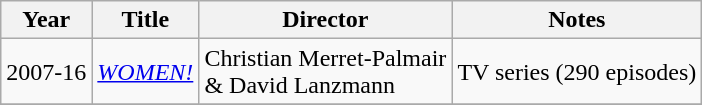<table class="wikitable sortable">
<tr>
<th>Year</th>
<th>Title</th>
<th>Director</th>
<th class="unsortable">Notes</th>
</tr>
<tr>
<td>2007-16</td>
<td><em><a href='#'>WOMEN!</a></em></td>
<td>Christian Merret-Palmair<br>& David Lanzmann</td>
<td>TV series (290 episodes)</td>
</tr>
<tr>
</tr>
</table>
